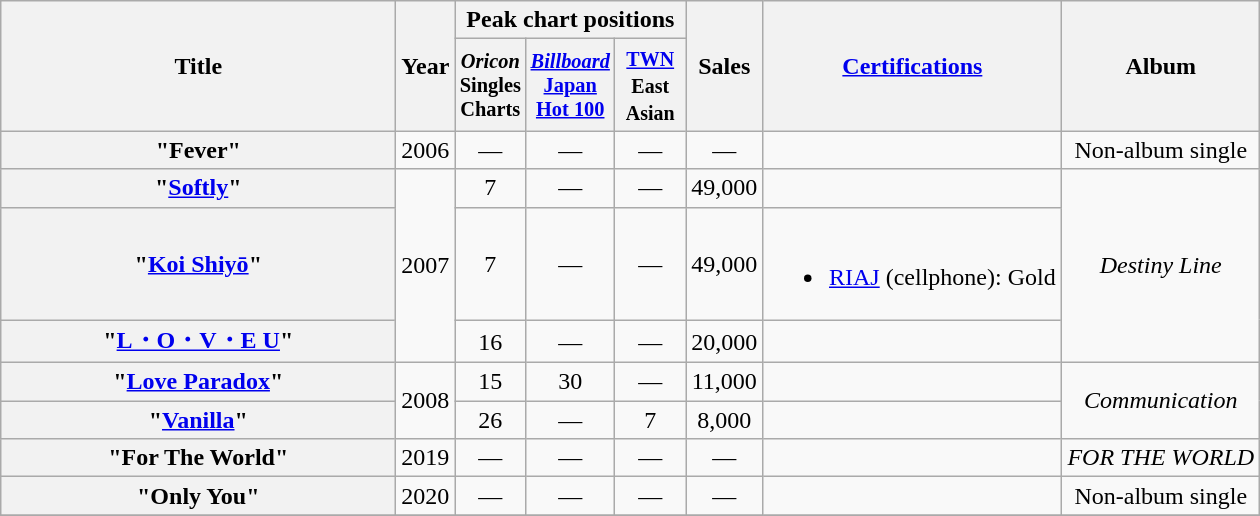<table class="wikitable plainrowheaders" style="text-align:center;">
<tr>
<th scope="col" rowspan="2" style="width:16em;">Title</th>
<th scope="col" rowspan="2">Year</th>
<th scope="col" colspan="3">Peak chart positions</th>
<th scope="col" rowspan="2">Sales</th>
<th scope="col" rowspan="2" style="width:12em;"><a href='#'>Certifications</a></th>
<th scope="col" rowspan="2">Album</th>
</tr>
<tr>
<th style="width:3em;font-size:85%"><em>Oricon</em> Singles Charts<br></th>
<th style="width:3em;font-size:85%"><em><a href='#'>Billboard</a></em> <a href='#'>Japan Hot 100</a><br></th>
<th style="width:2.5em;"><small><a href='#'>TWN</a> East Asian</small><br></th>
</tr>
<tr>
<th scope="row">"Fever"</th>
<td>2006</td>
<td>—</td>
<td>—</td>
<td>—</td>
<td>—</td>
<td></td>
<td rowspan=1>Non-album single</td>
</tr>
<tr>
<th scope="row">"<a href='#'>Softly</a>"</th>
<td rowspan="3">2007</td>
<td>7</td>
<td>—</td>
<td>—</td>
<td>49,000</td>
<td></td>
<td rowspan=3><em>Destiny Line</em></td>
</tr>
<tr>
<th scope="row">"<a href='#'>Koi Shiyō</a>"</th>
<td>7</td>
<td>—</td>
<td>—</td>
<td>49,000</td>
<td><br><ul><li><a href='#'>RIAJ</a> <span>(cellphone)</span>: Gold</li></ul></td>
</tr>
<tr>
<th scope="row">"<a href='#'>L・O・V・E U</a>"</th>
<td>16</td>
<td>—</td>
<td>—</td>
<td>20,000</td>
<td></td>
</tr>
<tr>
<th scope="row">"<a href='#'>Love Paradox</a>"</th>
<td rowspan="2">2008</td>
<td>15</td>
<td>30</td>
<td>—</td>
<td>11,000</td>
<td></td>
<td rowspan=2><em>Communication</em></td>
</tr>
<tr>
<th scope="row">"<a href='#'>Vanilla</a>"</th>
<td>26</td>
<td>—</td>
<td>7</td>
<td>8,000</td>
<td></td>
</tr>
<tr>
<th scope="row">"For The World"</th>
<td>2019</td>
<td>—</td>
<td>—</td>
<td>—</td>
<td>—</td>
<td></td>
<td rowspan=1><em>FOR THE WORLD</em></td>
</tr>
<tr>
<th scope="row">"Only You"</th>
<td>2020</td>
<td>—</td>
<td>—</td>
<td>—</td>
<td>—</td>
<td></td>
<td rowspan=1>Non-album single</td>
</tr>
<tr>
</tr>
</table>
